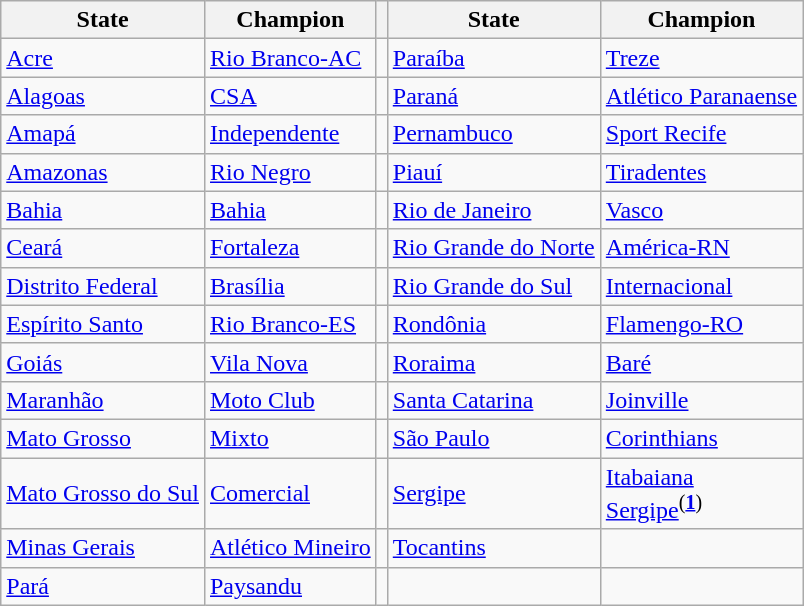<table class="wikitable">
<tr>
<th>State</th>
<th>Champion</th>
<th></th>
<th>State</th>
<th>Champion</th>
</tr>
<tr>
<td><a href='#'>Acre</a></td>
<td><a href='#'>Rio Branco-AC</a></td>
<td></td>
<td><a href='#'>Paraíba</a></td>
<td><a href='#'>Treze</a></td>
</tr>
<tr>
<td><a href='#'>Alagoas</a></td>
<td><a href='#'>CSA</a></td>
<td></td>
<td><a href='#'>Paraná</a></td>
<td><a href='#'>Atlético Paranaense</a></td>
</tr>
<tr>
<td><a href='#'>Amapá</a></td>
<td><a href='#'>Independente</a></td>
<td></td>
<td><a href='#'>Pernambuco</a></td>
<td><a href='#'>Sport Recife</a></td>
</tr>
<tr>
<td><a href='#'>Amazonas</a></td>
<td><a href='#'>Rio Negro</a></td>
<td></td>
<td><a href='#'>Piauí</a></td>
<td><a href='#'>Tiradentes</a></td>
</tr>
<tr>
<td><a href='#'>Bahia</a></td>
<td><a href='#'>Bahia</a></td>
<td></td>
<td><a href='#'>Rio de Janeiro</a></td>
<td><a href='#'>Vasco</a></td>
</tr>
<tr>
<td><a href='#'>Ceará</a></td>
<td><a href='#'>Fortaleza</a></td>
<td></td>
<td><a href='#'>Rio Grande do Norte</a></td>
<td><a href='#'>América-RN</a></td>
</tr>
<tr>
<td><a href='#'>Distrito Federal</a></td>
<td><a href='#'>Brasília</a></td>
<td></td>
<td><a href='#'>Rio Grande do Sul</a></td>
<td><a href='#'>Internacional</a></td>
</tr>
<tr>
<td><a href='#'>Espírito Santo</a></td>
<td><a href='#'>Rio Branco-ES</a></td>
<td></td>
<td><a href='#'>Rondônia</a></td>
<td><a href='#'>Flamengo-RO</a></td>
</tr>
<tr>
<td><a href='#'>Goiás</a></td>
<td><a href='#'>Vila Nova</a></td>
<td></td>
<td><a href='#'>Roraima</a></td>
<td><a href='#'>Baré</a></td>
</tr>
<tr>
<td><a href='#'>Maranhão</a></td>
<td><a href='#'>Moto Club</a></td>
<td></td>
<td><a href='#'>Santa Catarina</a></td>
<td><a href='#'>Joinville</a></td>
</tr>
<tr>
<td><a href='#'>Mato Grosso</a></td>
<td><a href='#'>Mixto</a></td>
<td></td>
<td><a href='#'>São Paulo</a></td>
<td><a href='#'>Corinthians</a></td>
</tr>
<tr>
<td><a href='#'>Mato Grosso do Sul</a></td>
<td><a href='#'>Comercial</a></td>
<td></td>
<td><a href='#'>Sergipe</a></td>
<td><a href='#'>Itabaiana</a><br><a href='#'>Sergipe</a><sup>(<strong><a href='#'>1</a></strong>)</sup></td>
</tr>
<tr>
<td><a href='#'>Minas Gerais</a></td>
<td><a href='#'>Atlético Mineiro</a></td>
<td></td>
<td><a href='#'>Tocantins</a></td>
<td></td>
</tr>
<tr>
<td><a href='#'>Pará</a></td>
<td><a href='#'>Paysandu</a></td>
<td></td>
<td></td>
<td></td>
</tr>
</table>
